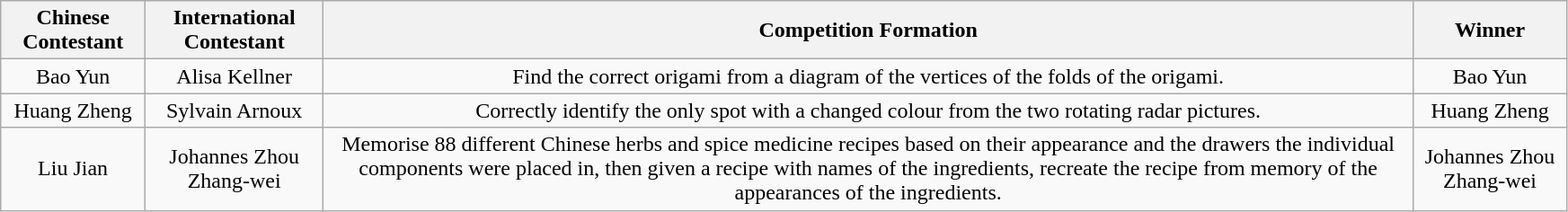<table class="wikitable" style="width:92%; text-align:center">
<tr>
<th>Chinese Contestant</th>
<th>International Contestant</th>
<th>Competition Formation</th>
<th>Winner</th>
</tr>
<tr>
<td>Bao Yun</td>
<td>Alisa Kellner</td>
<td>Find the correct origami from a diagram of the vertices of the folds of the origami.</td>
<td>Bao Yun</td>
</tr>
<tr>
<td>Huang Zheng</td>
<td>Sylvain Arnoux</td>
<td>Correctly identify the only spot with a changed colour from the two rotating radar pictures.</td>
<td>Huang Zheng</td>
</tr>
<tr>
<td>Liu Jian</td>
<td>Johannes Zhou Zhang-wei</td>
<td>Memorise 88 different Chinese herbs and spice medicine recipes based on their appearance and the drawers the individual components were placed in, then given a recipe with names of the ingredients, recreate the recipe from memory of the appearances of the ingredients.</td>
<td>Johannes Zhou Zhang-wei</td>
</tr>
</table>
